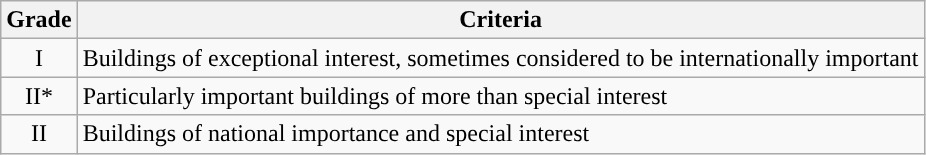<table class="wikitable">
<tr>
<th>Grade</th>
<th>Criteria</th>
</tr>
<tr>
<td align="center" >I</td>
<td>Buildings of exceptional interest, sometimes considered to be internationally important</td>
</tr>
<tr>
<td align="center" >II*</td>
<td>Particularly important buildings of more than special interest</td>
</tr>
<tr>
<td align="center" >II</td>
<td>Buildings of national importance and special interest</td>
</tr>
</table>
